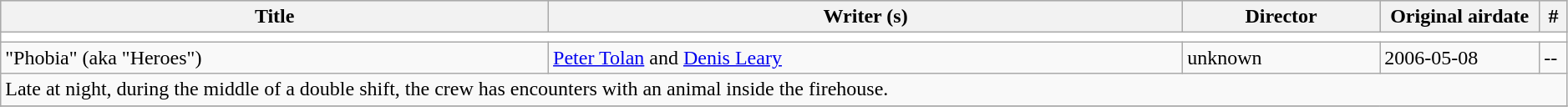<table class="wikitable" width="99%">
<tr bgcolor="#CCCCCC">
<th>Title</th>
<th>Writer (s)</th>
<th width="150">Director</th>
<th width="120">Original airdate</th>
<th width="15">#</th>
</tr>
<tr>
<td colspan="6" bgcolor="White"></td>
</tr>
<tr>
<td rowspan="1">"Phobia" (aka "Heroes")</td>
<td><a href='#'>Peter Tolan</a> and <a href='#'>Denis Leary</a></td>
<td>unknown</td>
<td>2006-05-08</td>
<td>--</td>
</tr>
<tr>
<td colspan="6">Late at night, during the middle of a double shift, the crew has encounters with an animal inside the firehouse.</td>
</tr>
<tr>
</tr>
</table>
